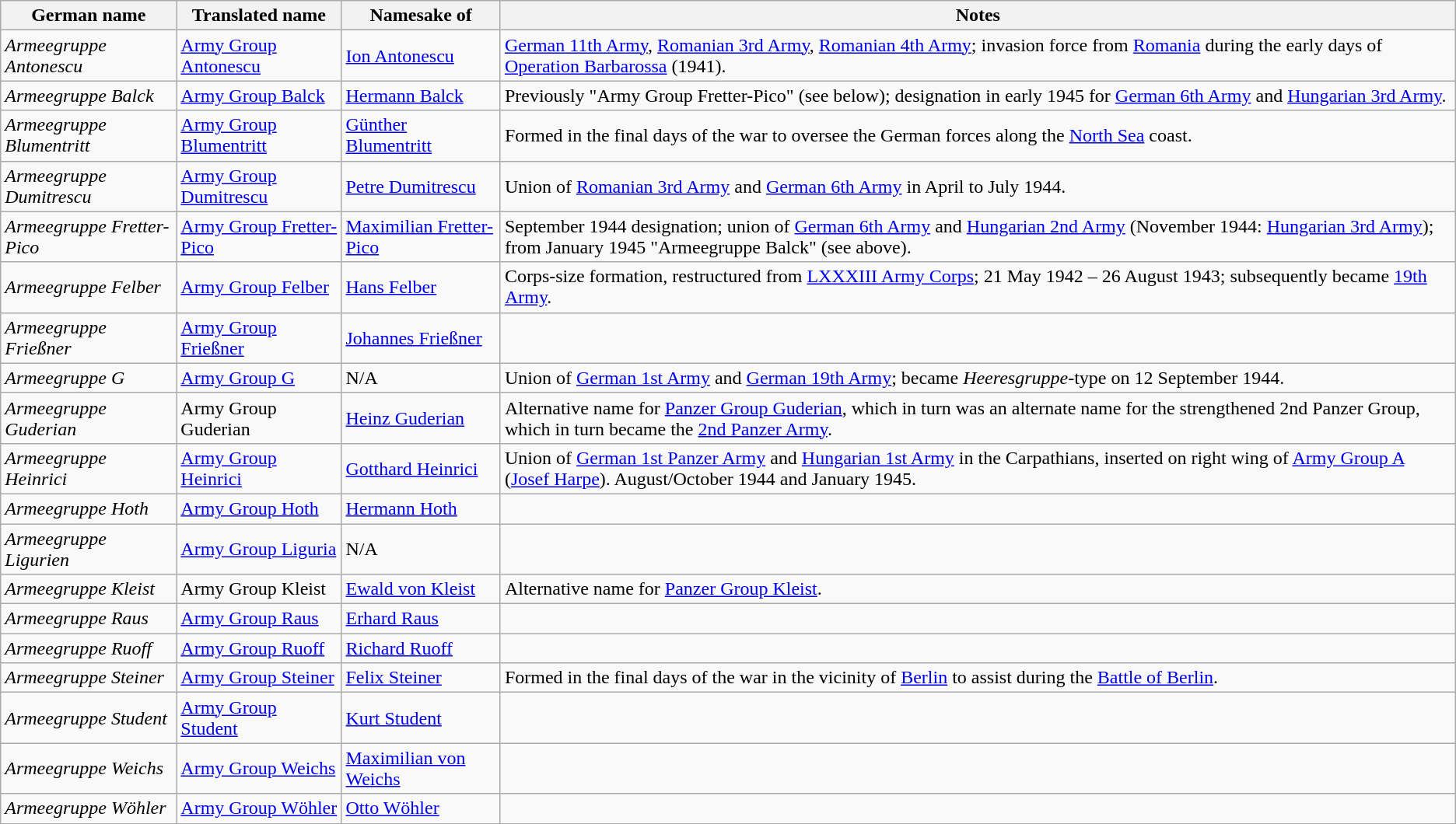<table class="wikitable">
<tr>
<th>German name</th>
<th>Translated name</th>
<th>Namesake of</th>
<th>Notes</th>
</tr>
<tr>
<td><em>Armeegruppe Antonescu</em></td>
<td><a href='#'>Army Group Antonescu</a></td>
<td><a href='#'>Ion Antonescu</a></td>
<td><a href='#'>German 11th Army</a>, <a href='#'>Romanian 3rd Army</a>, <a href='#'>Romanian 4th Army</a>; invasion force from <a href='#'>Romania</a> during the early days of <a href='#'>Operation Barbarossa</a> (1941).</td>
</tr>
<tr>
<td><em>Armeegruppe Balck</em></td>
<td><a href='#'>Army Group Balck</a></td>
<td><a href='#'>Hermann Balck</a></td>
<td>Previously "Army Group Fretter-Pico" (see below); designation in early 1945 for <a href='#'>German 6th Army</a> and <a href='#'>Hungarian 3rd Army</a>.</td>
</tr>
<tr>
<td><em>Armeegruppe Blumentritt</em></td>
<td><a href='#'>Army Group Blumentritt</a></td>
<td><a href='#'>Günther Blumentritt</a></td>
<td>Formed in the final days of the war to oversee the German forces along the <a href='#'>North Sea</a> coast.</td>
</tr>
<tr>
<td><em>Armeegruppe Dumitrescu</em></td>
<td><a href='#'>Army Group Dumitrescu</a></td>
<td><a href='#'>Petre Dumitrescu</a></td>
<td>Union of <a href='#'>Romanian 3rd Army</a> and <a href='#'>German 6th Army</a> in April to July 1944.</td>
</tr>
<tr>
<td><em>Armeegruppe Fretter-Pico</em></td>
<td><a href='#'>Army Group Fretter-Pico</a></td>
<td><a href='#'>Maximilian Fretter-Pico</a></td>
<td>September 1944 designation; union of <a href='#'>German 6th Army</a> and <a href='#'>Hungarian 2nd Army</a> (November 1944: <a href='#'>Hungarian 3rd Army</a>); from January 1945 "Armeegruppe Balck" (see above).</td>
</tr>
<tr>
<td><em>Armeegruppe Felber</em></td>
<td><a href='#'>Army Group Felber</a></td>
<td><a href='#'>Hans Felber</a></td>
<td>Corps-size formation, restructured from <a href='#'>LXXXIII Army Corps</a>; 21 May 1942 – 26 August 1943; subsequently became <a href='#'>19th Army</a>.</td>
</tr>
<tr>
<td><em>Armeegruppe Frießner</em></td>
<td><a href='#'>Army Group Frießner</a></td>
<td><a href='#'>Johannes Frießner</a></td>
<td></td>
</tr>
<tr>
<td><em>Armeegruppe G</em></td>
<td><a href='#'>Army Group G</a></td>
<td>N/A</td>
<td>Union of <a href='#'>German 1st Army</a> and <a href='#'>German 19th Army</a>; became <em>Heeresgruppe</em>-type on 12 September 1944.</td>
</tr>
<tr>
<td><em>Armeegruppe Guderian</em></td>
<td>Army Group Guderian</td>
<td><a href='#'>Heinz Guderian</a></td>
<td>Alternative name for <a href='#'>Panzer Group Guderian</a>, which in turn was an alternate name for the strengthened 2nd Panzer Group, which in turn became the <a href='#'>2nd Panzer Army</a>.</td>
</tr>
<tr>
<td><em>Armeegruppe Heinrici</em></td>
<td><a href='#'>Army Group Heinrici</a></td>
<td><a href='#'>Gotthard Heinrici</a></td>
<td>Union of <a href='#'>German 1st Panzer Army</a> and <a href='#'>Hungarian 1st Army</a> in the Carpathians, inserted on right wing of <a href='#'>Army Group A</a> (<a href='#'>Josef Harpe</a>). August/October 1944 and January 1945.</td>
</tr>
<tr>
<td><em>Armeegruppe Hoth</em></td>
<td><a href='#'>Army Group Hoth</a></td>
<td><a href='#'>Hermann Hoth</a></td>
<td></td>
</tr>
<tr>
<td><em>Armeegruppe Ligurien</em></td>
<td><a href='#'>Army Group Liguria</a></td>
<td>N/A</td>
<td></td>
</tr>
<tr>
<td><em>Armeegruppe Kleist</em></td>
<td>Army Group Kleist</td>
<td><a href='#'>Ewald von Kleist</a></td>
<td>Alternative name for <a href='#'>Panzer Group Kleist</a>.</td>
</tr>
<tr>
<td><em>Armeegruppe Raus</em></td>
<td><a href='#'>Army Group Raus</a></td>
<td><a href='#'>Erhard Raus</a></td>
<td></td>
</tr>
<tr>
<td><em>Armeegruppe Ruoff</em></td>
<td><a href='#'>Army Group Ruoff</a></td>
<td><a href='#'>Richard Ruoff</a></td>
<td></td>
</tr>
<tr>
<td><em>Armeegruppe Steiner</em></td>
<td><a href='#'>Army Group Steiner</a></td>
<td><a href='#'>Felix Steiner</a></td>
<td>Formed in the final days of the war in the vicinity of <a href='#'>Berlin</a> to assist during the <a href='#'>Battle of Berlin</a>.</td>
</tr>
<tr>
<td><em>Armeegruppe Student</em></td>
<td><a href='#'>Army Group Student</a></td>
<td><a href='#'>Kurt Student</a></td>
<td></td>
</tr>
<tr>
<td><em>Armeegruppe Weichs</em></td>
<td><a href='#'>Army Group Weichs</a></td>
<td><a href='#'>Maximilian von Weichs</a></td>
<td></td>
</tr>
<tr>
<td><em>Armeegruppe Wöhler</em></td>
<td><a href='#'>Army Group Wöhler</a></td>
<td><a href='#'>Otto Wöhler</a></td>
<td></td>
</tr>
</table>
